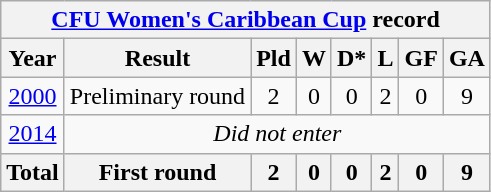<table class="wikitable" style="text-align: center;">
<tr>
<th colspan=8><a href='#'>CFU Women's Caribbean Cup</a> record</th>
</tr>
<tr>
<th>Year</th>
<th>Result</th>
<th>Pld</th>
<th>W</th>
<th>D*</th>
<th>L</th>
<th>GF</th>
<th>GA</th>
</tr>
<tr>
<td> <a href='#'>2000</a></td>
<td>Preliminary round</td>
<td>2</td>
<td>0</td>
<td>0</td>
<td>2</td>
<td>0</td>
<td>9</td>
</tr>
<tr>
<td> <a href='#'>2014</a></td>
<td colspan=7><em>Did not enter</em></td>
</tr>
<tr>
<th>Total</th>
<th>First round</th>
<th>2</th>
<th>0</th>
<th>0</th>
<th>2</th>
<th>0</th>
<th>9</th>
</tr>
</table>
